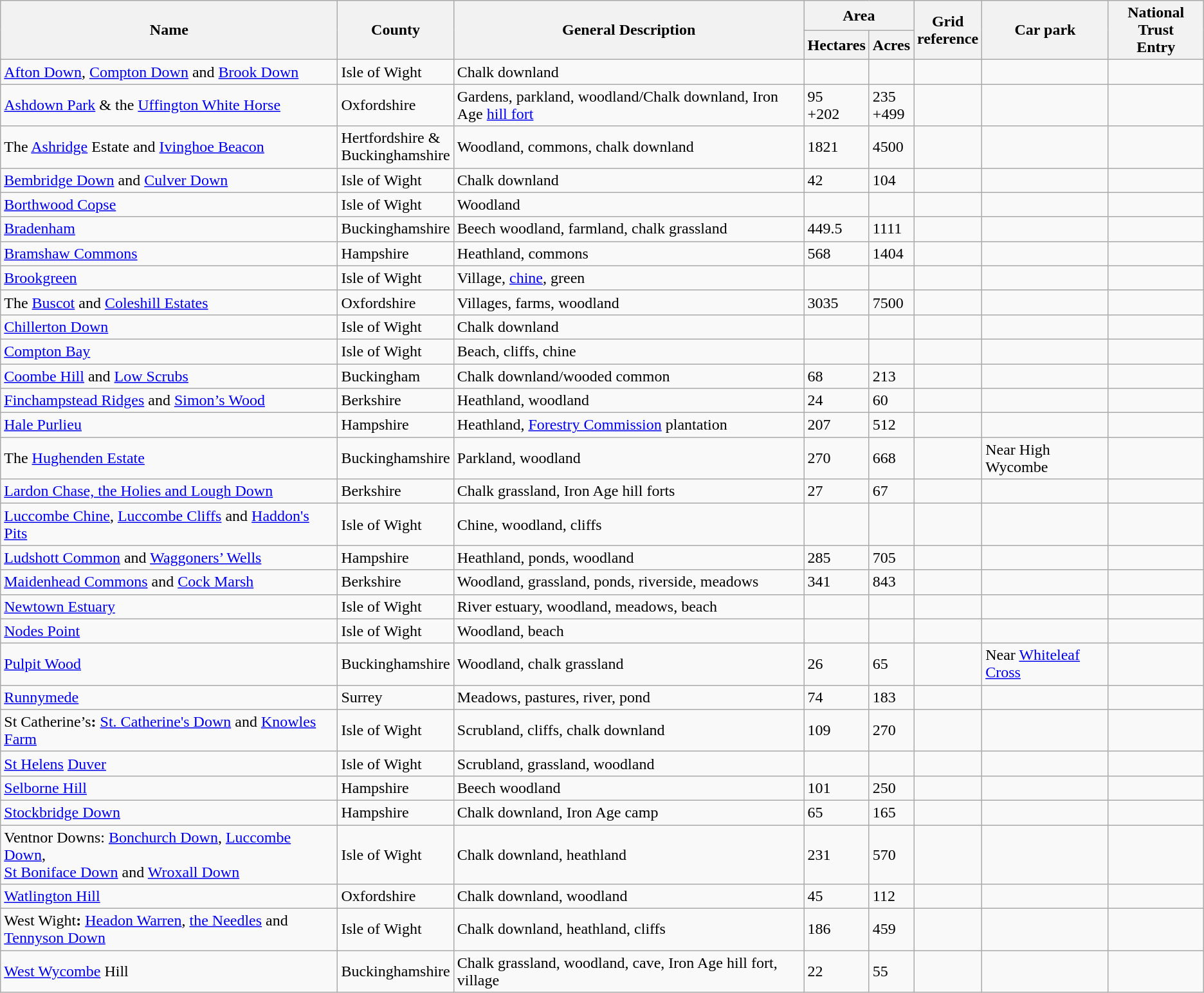<table class="wikitable col4right col5right col6center col7center col8center">
<tr>
<th rowspan="2">Name</th>
<th rowspan="2">County</th>
<th rowspan="2">General Description</th>
<th colspan="2">Area</th>
<th rowspan="2">Grid<br>reference</th>
<th rowspan="2">Car park</th>
<th rowspan="2">National Trust<br>Entry</th>
</tr>
<tr>
<th>Hectares</th>
<th>Acres</th>
</tr>
<tr>
<td><a href='#'>Afton Down</a>, <a href='#'>Compton Down</a> and <a href='#'>Brook Down</a></td>
<td>Isle of Wight</td>
<td>Chalk downland</td>
<td></td>
<td></td>
<td></td>
<td></td>
<td></td>
</tr>
<tr>
<td><a href='#'>Ashdown Park</a> & the <a href='#'>Uffington White Horse</a></td>
<td>Oxfordshire</td>
<td>Gardens, parkland, woodland/Chalk downland, Iron Age <a href='#'>hill fort</a></td>
<td>95<br>+202</td>
<td>235<br>+499</td>
<td><br></td>
<td></td>
<td><br></td>
</tr>
<tr>
<td>The <a href='#'>Ashridge</a> Estate and <a href='#'>Ivinghoe Beacon</a></td>
<td>Hertfordshire &<br>Buckinghamshire</td>
<td>Woodland, commons, chalk downland</td>
<td>1821</td>
<td>4500</td>
<td></td>
<td></td>
<td></td>
</tr>
<tr>
<td><a href='#'>Bembridge Down</a> and <a href='#'>Culver Down</a></td>
<td>Isle of Wight</td>
<td>Chalk downland</td>
<td>42</td>
<td>104</td>
<td></td>
<td></td>
<td></td>
</tr>
<tr>
<td><a href='#'>Borthwood Copse</a></td>
<td>Isle of Wight</td>
<td>Woodland</td>
<td></td>
<td></td>
<td></td>
<td></td>
<td></td>
</tr>
<tr>
<td><a href='#'>Bradenham</a></td>
<td>Buckinghamshire</td>
<td>Beech woodland, farmland, chalk grassland</td>
<td>449.5</td>
<td>1111</td>
<td></td>
<td></td>
<td></td>
</tr>
<tr>
<td><a href='#'>Bramshaw Commons</a></td>
<td>Hampshire</td>
<td>Heathland, commons</td>
<td>568</td>
<td>1404</td>
<td></td>
<td></td>
<td> </td>
</tr>
<tr>
<td><a href='#'>Brookgreen</a></td>
<td>Isle of Wight</td>
<td>Village, <a href='#'>chine</a>, green</td>
<td></td>
<td></td>
<td></td>
<td></td>
<td> </td>
</tr>
<tr>
<td>The <a href='#'>Buscot</a> and <a href='#'>Coleshill Estates</a></td>
<td>Oxfordshire</td>
<td>Villages, farms, woodland</td>
<td>3035</td>
<td>7500</td>
<td><br></td>
<td></td>
<td></td>
</tr>
<tr>
<td><a href='#'>Chillerton Down</a></td>
<td>Isle of Wight</td>
<td>Chalk downland</td>
<td></td>
<td></td>
<td></td>
<td></td>
<td></td>
</tr>
<tr>
<td><a href='#'>Compton Bay</a></td>
<td>Isle of Wight</td>
<td>Beach, cliffs, chine</td>
<td></td>
<td></td>
<td></td>
<td></td>
<td></td>
</tr>
<tr>
<td><a href='#'>Coombe Hill</a> and <a href='#'>Low Scrubs</a></td>
<td>Buckingham</td>
<td>Chalk downland/wooded common<br></td>
<td>68</td>
<td>213</td>
<td></td>
<td></td>
<td></td>
</tr>
<tr>
<td><a href='#'>Finchampstead Ridges</a> and <a href='#'>Simon’s Wood</a></td>
<td>Berkshire</td>
<td>Heathland, woodland</td>
<td>24</td>
<td>60</td>
<td></td>
<td></td>
<td></td>
</tr>
<tr>
<td><a href='#'>Hale Purlieu</a></td>
<td>Hampshire</td>
<td>Heathland, <a href='#'>Forestry Commission</a> plantation</td>
<td>207</td>
<td>512</td>
<td></td>
<td></td>
<td></td>
</tr>
<tr>
<td>The <a href='#'>Hughenden Estate</a></td>
<td>Buckinghamshire</td>
<td>Parkland, woodland</td>
<td>270</td>
<td>668</td>
<td></td>
<td>Near High Wycombe</td>
<td></td>
</tr>
<tr>
<td><a href='#'>Lardon Chase, the Holies and Lough Down</a></td>
<td>Berkshire</td>
<td>Chalk grassland, Iron Age hill forts</td>
<td>27</td>
<td>67</td>
<td></td>
<td></td>
<td></td>
</tr>
<tr>
<td><a href='#'>Luccombe Chine</a>, <a href='#'>Luccombe Cliffs</a> and <a href='#'>Haddon's Pits</a></td>
<td>Isle of Wight</td>
<td>Chine, woodland, cliffs</td>
<td></td>
<td></td>
<td></td>
<td></td>
<td> </td>
</tr>
<tr>
<td><a href='#'>Ludshott Common</a> and <a href='#'>Waggoners’ Wells</a></td>
<td>Hampshire</td>
<td>Heathland, ponds, woodland</td>
<td>285</td>
<td>705</td>
<td></td>
<td></td>
<td><br></td>
</tr>
<tr>
<td><a href='#'>Maidenhead Commons</a> and <a href='#'>Cock Marsh</a></td>
<td>Berkshire</td>
<td>Woodland, grassland, ponds, riverside, meadows</td>
<td>341</td>
<td>843</td>
<td></td>
<td></td>
<td></td>
</tr>
<tr>
<td><a href='#'>Newtown Estuary</a></td>
<td>Isle of Wight</td>
<td>River estuary, woodland, meadows, beach</td>
<td></td>
<td></td>
<td></td>
<td></td>
<td></td>
</tr>
<tr>
<td><a href='#'>Nodes Point</a></td>
<td>Isle of Wight</td>
<td>Woodland, beach</td>
<td></td>
<td></td>
<td></td>
<td></td>
<td> </td>
</tr>
<tr>
<td><a href='#'>Pulpit Wood</a></td>
<td>Buckinghamshire</td>
<td>Woodland, chalk grassland</td>
<td>26</td>
<td>65</td>
<td></td>
<td>Near <a href='#'>Whiteleaf Cross</a></td>
<td></td>
</tr>
<tr>
<td><a href='#'>Runnymede</a></td>
<td>Surrey</td>
<td>Meadows, pastures, river, pond</td>
<td>74</td>
<td>183</td>
<td></td>
<td></td>
<td></td>
</tr>
<tr>
<td>St Catherine’s<strong>:</strong> <a href='#'>St. Catherine's Down</a> and <a href='#'>Knowles Farm</a></td>
<td>Isle of Wight</td>
<td>Scrubland, cliffs, chalk downland</td>
<td>109</td>
<td>270</td>
<td></td>
<td></td>
<td></td>
</tr>
<tr>
<td><a href='#'>St Helens</a> <a href='#'>Duver</a></td>
<td>Isle of Wight</td>
<td>Scrubland, grassland, woodland</td>
<td></td>
<td></td>
<td></td>
<td></td>
<td></td>
</tr>
<tr>
<td><a href='#'>Selborne Hill</a></td>
<td>Hampshire</td>
<td>Beech woodland</td>
<td>101</td>
<td>250</td>
<td></td>
<td></td>
<td></td>
</tr>
<tr>
<td><a href='#'>Stockbridge Down</a></td>
<td>Hampshire</td>
<td>Chalk downland, Iron Age camp</td>
<td>65</td>
<td>165</td>
<td></td>
<td></td>
<td></td>
</tr>
<tr>
<td>Ventnor Downs: <a href='#'>Bonchurch Down</a>, <a href='#'>Luccombe Down</a>,<br><a href='#'>St Boniface Down</a> and <a href='#'>Wroxall Down</a></td>
<td>Isle of Wight</td>
<td>Chalk downland, heathland</td>
<td>231</td>
<td>570</td>
<td></td>
<td></td>
<td></td>
</tr>
<tr>
<td><a href='#'>Watlington Hill</a></td>
<td>Oxfordshire</td>
<td>Chalk downland, woodland</td>
<td>45</td>
<td>112</td>
<td></td>
<td></td>
<td></td>
</tr>
<tr>
<td>West Wight<strong>:</strong> <a href='#'>Headon Warren</a>, <a href='#'>the Needles</a> and <a href='#'>Tennyson Down</a></td>
<td>Isle of Wight</td>
<td>Chalk downland, heathland, cliffs</td>
<td>186</td>
<td>459</td>
<td></td>
<td></td>
<td></td>
</tr>
<tr>
<td><a href='#'>West Wycombe</a> Hill</td>
<td>Buckinghamshire</td>
<td>Chalk grassland, woodland, cave, Iron Age hill fort, village</td>
<td>22</td>
<td>55</td>
<td></td>
<td></td>
<td></td>
</tr>
</table>
